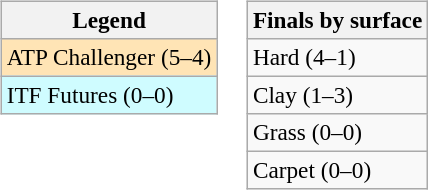<table>
<tr valign=top>
<td><br><table class=wikitable style=font-size:97%>
<tr>
<th>Legend</th>
</tr>
<tr bgcolor=moccasin>
<td>ATP Challenger (5–4)</td>
</tr>
<tr bgcolor=cffcff>
<td>ITF Futures (0–0)</td>
</tr>
</table>
</td>
<td><br><table class=wikitable style=font-size:97%>
<tr>
<th>Finals by surface</th>
</tr>
<tr>
<td>Hard (4–1)</td>
</tr>
<tr>
<td>Clay (1–3)</td>
</tr>
<tr>
<td>Grass (0–0)</td>
</tr>
<tr>
<td>Carpet (0–0)</td>
</tr>
</table>
</td>
</tr>
</table>
